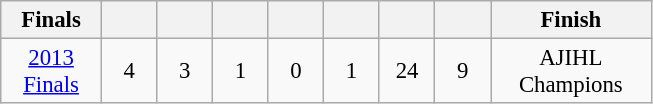<table class="wikitable" style="text-align:center;font-size:95%;">
<tr>
<th width=60>Finals</th>
<th width=30></th>
<th width=30></th>
<th width=30></th>
<th width=30></th>
<th width=30></th>
<th width=30></th>
<th width=30></th>
<th width=100>Finish</th>
</tr>
<tr>
<td><a href='#'>2013 Finals</a></td>
<td>4</td>
<td>3</td>
<td>1</td>
<td>0</td>
<td>1</td>
<td>24</td>
<td>9</td>
<td>AJIHL Champions</td>
</tr>
</table>
